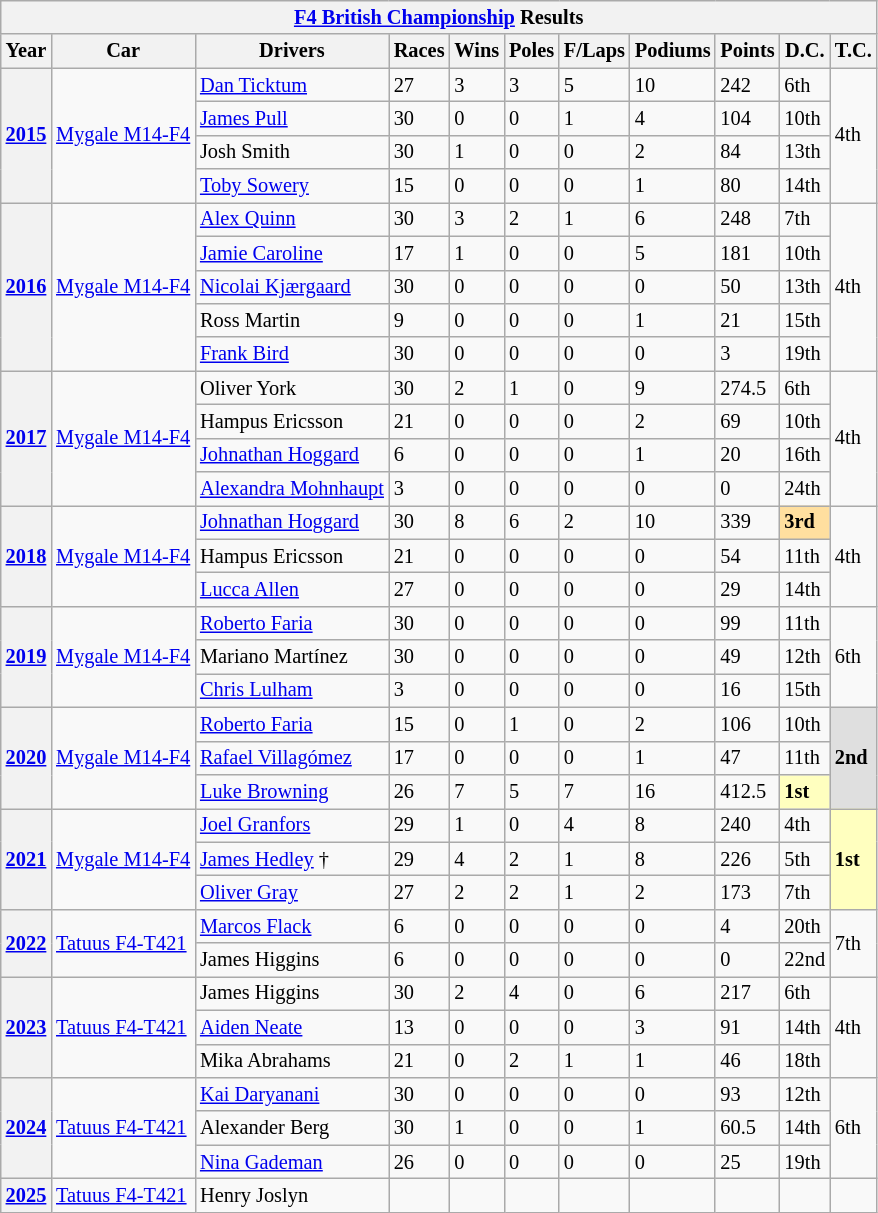<table class="wikitable" style="font-size:85%">
<tr>
<th colspan=11><a href='#'>F4 British Championship</a> Results</th>
</tr>
<tr>
<th>Year</th>
<th>Car</th>
<th>Drivers</th>
<th>Races</th>
<th>Wins</th>
<th>Poles</th>
<th>F/Laps</th>
<th>Podiums</th>
<th>Points</th>
<th>D.C.</th>
<th>T.C.</th>
</tr>
<tr>
<th rowspan=4><a href='#'>2015</a></th>
<td rowspan=4><a href='#'>Mygale M14-F4</a></td>
<td> <a href='#'>Dan Ticktum</a></td>
<td>27</td>
<td>3</td>
<td>3</td>
<td>5</td>
<td>10</td>
<td>242</td>
<td>6th</td>
<td rowspan=4>4th</td>
</tr>
<tr>
<td> <a href='#'>James Pull</a></td>
<td>30</td>
<td>0</td>
<td>0</td>
<td>1</td>
<td>4</td>
<td>104</td>
<td>10th</td>
</tr>
<tr>
<td> Josh Smith</td>
<td>30</td>
<td>1</td>
<td>0</td>
<td>0</td>
<td>2</td>
<td>84</td>
<td>13th</td>
</tr>
<tr>
<td> <a href='#'>Toby Sowery</a></td>
<td>15</td>
<td>0</td>
<td>0</td>
<td>0</td>
<td>1</td>
<td>80</td>
<td>14th</td>
</tr>
<tr>
<th rowspan=5><a href='#'>2016</a></th>
<td rowspan=5><a href='#'>Mygale M14-F4</a></td>
<td> <a href='#'>Alex Quinn</a></td>
<td>30</td>
<td>3</td>
<td>2</td>
<td>1</td>
<td>6</td>
<td>248</td>
<td>7th</td>
<td rowspan=5>4th</td>
</tr>
<tr>
<td> <a href='#'>Jamie Caroline</a></td>
<td>17</td>
<td>1</td>
<td>0</td>
<td>0</td>
<td>5</td>
<td>181</td>
<td>10th</td>
</tr>
<tr>
<td> <a href='#'>Nicolai Kjærgaard</a></td>
<td>30</td>
<td>0</td>
<td>0</td>
<td>0</td>
<td>0</td>
<td>50</td>
<td>13th</td>
</tr>
<tr>
<td> Ross Martin</td>
<td>9</td>
<td>0</td>
<td>0</td>
<td>0</td>
<td>1</td>
<td>21</td>
<td>15th</td>
</tr>
<tr>
<td> <a href='#'>Frank Bird</a></td>
<td>30</td>
<td>0</td>
<td>0</td>
<td>0</td>
<td>0</td>
<td>3</td>
<td>19th</td>
</tr>
<tr>
<th rowspan=4><a href='#'>2017</a></th>
<td rowspan=4><a href='#'>Mygale M14-F4</a></td>
<td> Oliver York</td>
<td>30</td>
<td>2</td>
<td>1</td>
<td>0</td>
<td>9</td>
<td>274.5</td>
<td>6th</td>
<td rowspan=4>4th</td>
</tr>
<tr>
<td> Hampus Ericsson</td>
<td>21</td>
<td>0</td>
<td>0</td>
<td>0</td>
<td>2</td>
<td>69</td>
<td>10th</td>
</tr>
<tr>
<td> <a href='#'>Johnathan Hoggard</a></td>
<td>6</td>
<td>0</td>
<td>0</td>
<td>0</td>
<td>1</td>
<td>20</td>
<td>16th</td>
</tr>
<tr>
<td> <a href='#'>Alexandra Mohnhaupt</a></td>
<td>3</td>
<td>0</td>
<td>0</td>
<td>0</td>
<td>0</td>
<td>0</td>
<td>24th</td>
</tr>
<tr>
<th rowspan=3><a href='#'>2018</a></th>
<td rowspan=3><a href='#'>Mygale M14-F4</a></td>
<td> <a href='#'>Johnathan Hoggard</a></td>
<td>30</td>
<td>8</td>
<td>6</td>
<td>2</td>
<td>10</td>
<td>339</td>
<td style="background:#FFDF9F;"><strong>3rd</strong></td>
<td rowspan=3>4th</td>
</tr>
<tr>
<td> Hampus Ericsson</td>
<td>21</td>
<td>0</td>
<td>0</td>
<td>0</td>
<td>0</td>
<td>54</td>
<td>11th</td>
</tr>
<tr>
<td> <a href='#'>Lucca Allen</a></td>
<td>27</td>
<td>0</td>
<td>0</td>
<td>0</td>
<td>0</td>
<td>29</td>
<td>14th</td>
</tr>
<tr>
<th rowspan=3><a href='#'>2019</a></th>
<td rowspan=3><a href='#'>Mygale M14-F4</a></td>
<td> <a href='#'>Roberto Faria</a></td>
<td>30</td>
<td>0</td>
<td>0</td>
<td>0</td>
<td>0</td>
<td>99</td>
<td>11th</td>
<td rowspan=3>6th</td>
</tr>
<tr>
<td> Mariano Martínez</td>
<td>30</td>
<td>0</td>
<td>0</td>
<td>0</td>
<td>0</td>
<td>49</td>
<td>12th</td>
</tr>
<tr>
<td> <a href='#'>Chris Lulham</a></td>
<td>3</td>
<td>0</td>
<td>0</td>
<td>0</td>
<td>0</td>
<td>16</td>
<td>15th</td>
</tr>
<tr>
<th rowspan=3><a href='#'>2020</a></th>
<td rowspan=3><a href='#'>Mygale M14-F4</a></td>
<td> <a href='#'>Roberto Faria</a></td>
<td>15</td>
<td>0</td>
<td>1</td>
<td>0</td>
<td>2</td>
<td>106</td>
<td>10th</td>
<td rowspan=3 style="background:#DFDFDF;"><strong>2nd</strong></td>
</tr>
<tr>
<td> <a href='#'>Rafael Villagómez</a></td>
<td>17</td>
<td>0</td>
<td>0</td>
<td>0</td>
<td>1</td>
<td>47</td>
<td>11th</td>
</tr>
<tr>
<td> <a href='#'>Luke Browning</a></td>
<td>26</td>
<td>7</td>
<td>5</td>
<td>7</td>
<td>16</td>
<td>412.5</td>
<td style="background:#FFFFBF;"><strong>1st</strong></td>
</tr>
<tr>
<th rowspan="3"><a href='#'>2021</a></th>
<td rowspan="3"><a href='#'>Mygale M14-F4</a></td>
<td> <a href='#'>Joel Granfors</a></td>
<td>29</td>
<td>1</td>
<td>0</td>
<td>4</td>
<td>8</td>
<td>240</td>
<td>4th</td>
<td rowspan="3" style="background:#FFFFBF;"><strong>1st</strong></td>
</tr>
<tr>
<td> <a href='#'>James Hedley</a> †</td>
<td>29</td>
<td>4</td>
<td>2</td>
<td>1</td>
<td>8</td>
<td>226</td>
<td>5th</td>
</tr>
<tr>
<td> <a href='#'>Oliver Gray</a></td>
<td>27</td>
<td>2</td>
<td>2</td>
<td>1</td>
<td>2</td>
<td>173</td>
<td>7th</td>
</tr>
<tr>
<th rowspan="2"><a href='#'>2022</a></th>
<td rowspan="2"><a href='#'>Tatuus F4-T421</a></td>
<td> <a href='#'>Marcos Flack</a></td>
<td>6</td>
<td>0</td>
<td>0</td>
<td>0</td>
<td>0</td>
<td>4</td>
<td>20th</td>
<td rowspan="2">7th</td>
</tr>
<tr>
<td> James Higgins</td>
<td>6</td>
<td>0</td>
<td>0</td>
<td>0</td>
<td>0</td>
<td>0</td>
<td>22nd</td>
</tr>
<tr>
<th rowspan="3"><a href='#'>2023</a></th>
<td rowspan="3"><a href='#'>Tatuus F4-T421</a></td>
<td> James Higgins</td>
<td>30</td>
<td>2</td>
<td>4</td>
<td>0</td>
<td>6</td>
<td>217</td>
<td>6th</td>
<td rowspan="3">4th</td>
</tr>
<tr>
<td> <a href='#'>Aiden Neate</a></td>
<td>13</td>
<td>0</td>
<td>0</td>
<td>0</td>
<td>3</td>
<td>91</td>
<td>14th</td>
</tr>
<tr>
<td> Mika Abrahams</td>
<td>21</td>
<td>0</td>
<td>2</td>
<td>1</td>
<td>1</td>
<td>46</td>
<td>18th</td>
</tr>
<tr>
<th rowspan="3"><a href='#'>2024</a></th>
<td rowspan="3"><a href='#'>Tatuus F4-T421</a></td>
<td> <a href='#'>Kai Daryanani</a></td>
<td>30</td>
<td>0</td>
<td>0</td>
<td>0</td>
<td>0</td>
<td>93</td>
<td>12th</td>
<td rowspan="3">6th</td>
</tr>
<tr>
<td> Alexander Berg</td>
<td>30</td>
<td>1</td>
<td>0</td>
<td>0</td>
<td>1</td>
<td>60.5</td>
<td>14th</td>
</tr>
<tr>
<td> <a href='#'>Nina Gademan</a></td>
<td>26</td>
<td>0</td>
<td>0</td>
<td>0</td>
<td>0</td>
<td>25</td>
<td>19th</td>
</tr>
<tr>
<th><a href='#'>2025</a></th>
<td><a href='#'>Tatuus F4-T421</a></td>
<td> Henry Joslyn</td>
<td></td>
<td></td>
<td></td>
<td></td>
<td></td>
<td></td>
<td></td>
<td></td>
</tr>
</table>
